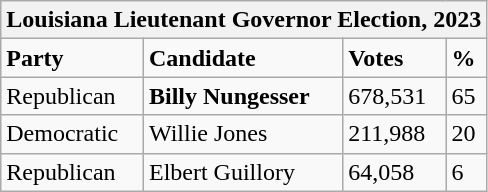<table class="wikitable">
<tr>
<th colspan="4">Louisiana Lieutenant Governor Election, 2023</th>
</tr>
<tr>
<td><strong>Party</strong></td>
<td><strong>Candidate</strong></td>
<td><strong>Votes</strong></td>
<td><strong>%</strong></td>
</tr>
<tr>
<td>Republican</td>
<td><strong>Billy Nungesser</strong></td>
<td>678,531</td>
<td>65</td>
</tr>
<tr>
<td>Democratic</td>
<td>Willie Jones</td>
<td>211,988</td>
<td>20</td>
</tr>
<tr>
<td>Republican</td>
<td>Elbert Guillory</td>
<td>64,058</td>
<td>6</td>
</tr>
</table>
